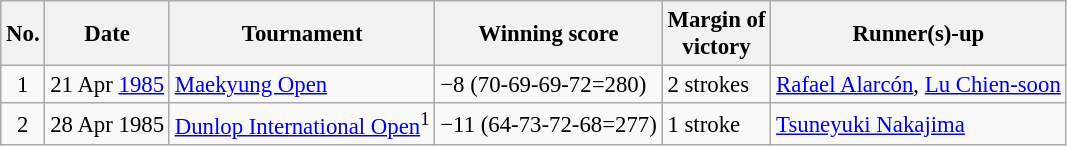<table class="wikitable" style="font-size:95%;">
<tr>
<th>No.</th>
<th>Date</th>
<th>Tournament</th>
<th>Winning score</th>
<th>Margin of<br>victory</th>
<th>Runner(s)-up</th>
</tr>
<tr>
<td align=center>1</td>
<td align=right>21 Apr <a href='#'>1985</a></td>
<td><a href='#'>Maekyung Open</a></td>
<td>−8 (70-69-69-72=280)</td>
<td>2 strokes</td>
<td> <a href='#'>Rafael Alarcón</a>,  <a href='#'>Lu Chien-soon</a></td>
</tr>
<tr>
<td align=center>2</td>
<td align=right>28 Apr 1985</td>
<td><a href='#'>Dunlop International Open</a><sup>1</sup></td>
<td>−11 (64-73-72-68=277)</td>
<td>1 stroke</td>
<td> <a href='#'>Tsuneyuki Nakajima</a></td>
</tr>
</table>
